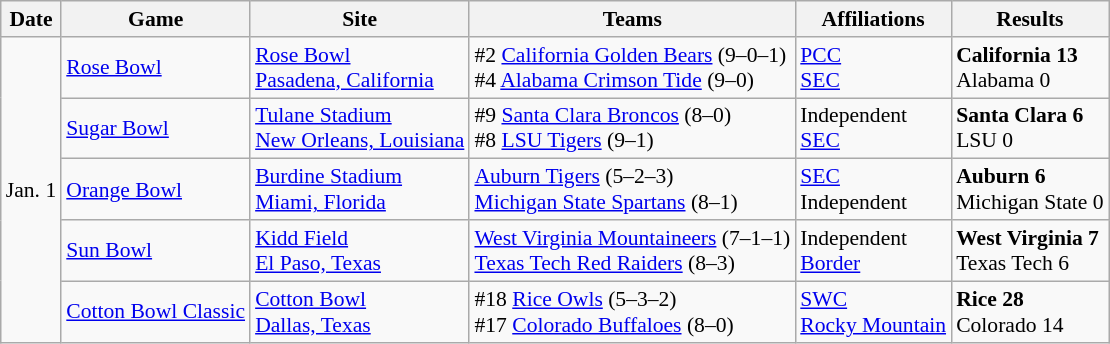<table class="wikitable" style="font-size:90%;">
<tr>
<th>Date</th>
<th>Game</th>
<th>Site</th>
<th>Teams</th>
<th>Affiliations</th>
<th>Results</th>
</tr>
<tr>
<td style=white-space:nowrap rowspan=5>Jan. 1</td>
<td><a href='#'>Rose Bowl</a></td>
<td><a href='#'>Rose Bowl</a><br><a href='#'>Pasadena, California</a></td>
<td>#2 <a href='#'>California Golden Bears</a> (9–0–1) <br> #4 <a href='#'>Alabama Crimson Tide</a> (9–0)</td>
<td><a href='#'>PCC</a><br><a href='#'>SEC</a></td>
<td><strong>California 13</strong><br>Alabama 0</td>
</tr>
<tr>
<td><a href='#'>Sugar Bowl</a></td>
<td><a href='#'>Tulane Stadium</a><br><a href='#'>New Orleans, Louisiana</a></td>
<td>#9 <a href='#'>Santa Clara Broncos</a> (8–0) <br> #8 <a href='#'>LSU Tigers</a> (9–1)</td>
<td>Independent<br><a href='#'>SEC</a></td>
<td><strong>Santa Clara 6</strong><br>LSU 0</td>
</tr>
<tr>
<td><a href='#'>Orange Bowl</a></td>
<td><a href='#'>Burdine Stadium</a> <br> <a href='#'>Miami, Florida</a></td>
<td><a href='#'>Auburn Tigers</a> (5–2–3) <br> <a href='#'>Michigan State Spartans</a> (8–1)</td>
<td><a href='#'>SEC</a><br>Independent</td>
<td><strong>Auburn 6</strong><br>Michigan State 0</td>
</tr>
<tr>
<td><a href='#'>Sun Bowl</a></td>
<td><a href='#'>Kidd Field</a> <br> <a href='#'>El Paso, Texas</a></td>
<td><a href='#'>West Virginia Mountaineers</a> (7–1–1)<br><a href='#'>Texas Tech Red Raiders</a> (8–3)</td>
<td>Independent <br> <a href='#'>Border</a></td>
<td><strong>West Virginia 7</strong> <br> Texas Tech 6</td>
</tr>
<tr>
<td><a href='#'>Cotton Bowl Classic</a></td>
<td><a href='#'>Cotton Bowl</a> <br> <a href='#'>Dallas, Texas</a></td>
<td>#18 <a href='#'>Rice Owls</a> (5–3–2) <br> #17 <a href='#'>Colorado Buffaloes</a> (8–0)</td>
<td><a href='#'>SWC</a> <br> <a href='#'>Rocky Mountain</a></td>
<td><strong>Rice 28</strong> <br> Colorado 14</td>
</tr>
</table>
